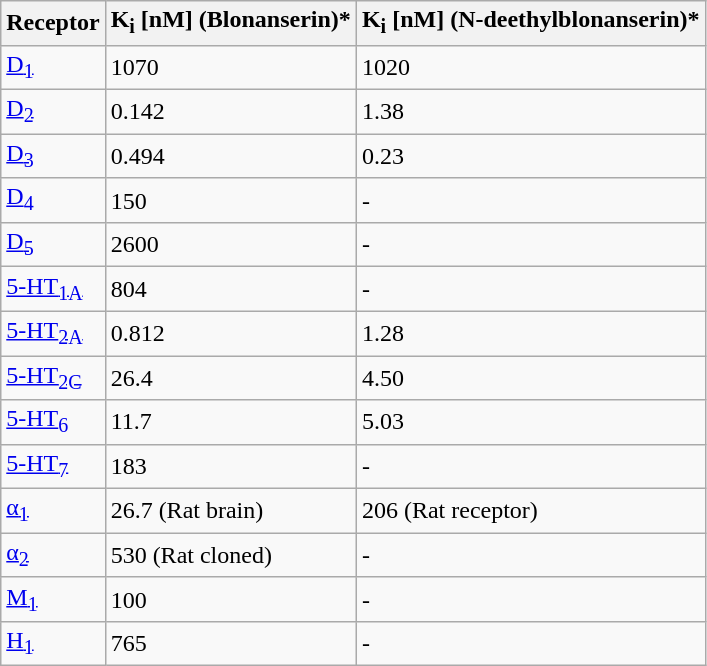<table class="wikitable sortable">
<tr>
<th>Receptor</th>
<th>K<sub>i</sub> [nM] (Blonanserin)* </th>
<th>K<sub>i</sub> [nM] (N-deethylblonanserin)* </th>
</tr>
<tr>
<td><a href='#'>D<sub>1</sub></a></td>
<td>1070</td>
<td>1020</td>
</tr>
<tr>
<td><a href='#'>D<sub>2</sub></a></td>
<td>0.142</td>
<td>1.38</td>
</tr>
<tr>
<td><a href='#'>D<sub>3</sub></a></td>
<td>0.494</td>
<td>0.23</td>
</tr>
<tr>
<td><a href='#'>D<sub>4</sub></a></td>
<td>150</td>
<td>-</td>
</tr>
<tr>
<td><a href='#'>D<sub>5</sub></a></td>
<td>2600</td>
<td>-</td>
</tr>
<tr>
<td><a href='#'>5-HT<sub>1A</sub></a></td>
<td>804</td>
<td>-</td>
</tr>
<tr>
<td><a href='#'>5-HT<sub>2A</sub></a></td>
<td>0.812</td>
<td>1.28</td>
</tr>
<tr>
<td><a href='#'>5-HT<sub>2C</sub></a></td>
<td>26.4</td>
<td>4.50</td>
</tr>
<tr>
<td><a href='#'>5-HT<sub>6</sub></a></td>
<td>11.7</td>
<td>5.03</td>
</tr>
<tr>
<td><a href='#'>5-HT<sub>7</sub></a></td>
<td>183</td>
<td>-</td>
</tr>
<tr>
<td><a href='#'>α<sub>1</sub></a></td>
<td>26.7 (Rat brain)</td>
<td>206 (Rat receptor)</td>
</tr>
<tr>
<td><a href='#'>α<sub>2</sub></a></td>
<td>530 (Rat cloned)</td>
<td>-</td>
</tr>
<tr>
<td><a href='#'>M<sub>1</sub></a></td>
<td>100</td>
<td>-</td>
</tr>
<tr>
<td><a href='#'>H<sub>1</sub></a></td>
<td>765</td>
<td>-</td>
</tr>
</table>
